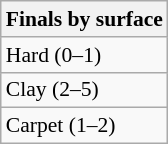<table class=wikitable style=font-size:90%>
<tr>
<th>Finals by surface</th>
</tr>
<tr>
<td>Hard (0–1)</td>
</tr>
<tr>
<td>Clay (2–5)</td>
</tr>
<tr>
<td>Carpet (1–2)</td>
</tr>
</table>
